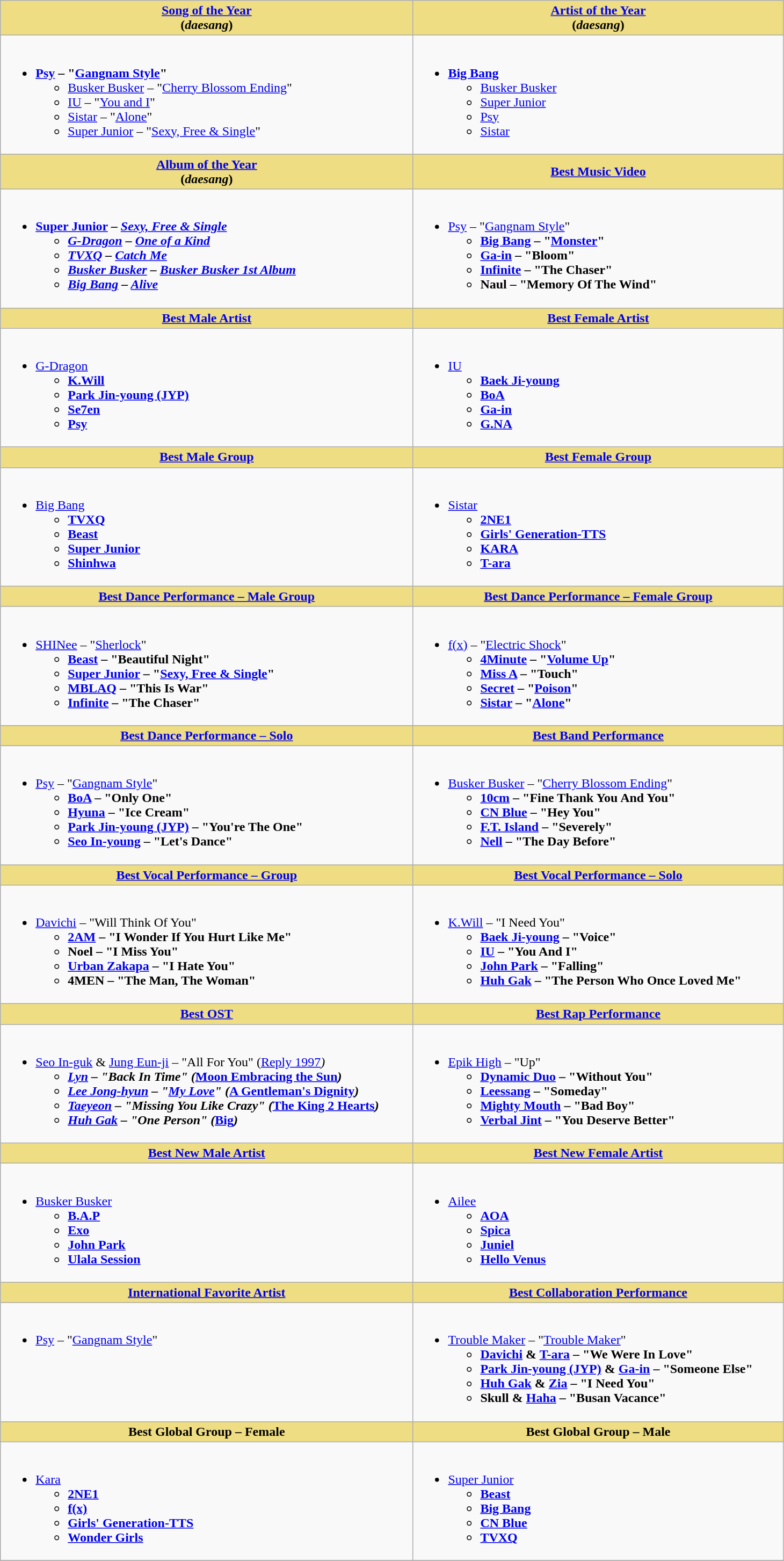<table class="wikitable" style="width:77%">
<tr>
<th style="background:#EEDD82; width=;"50%"><a href='#'>Song of the Year</a><br>(<em>daesang</em>)</th>
<th style="background:#EEDD82; width=;"50%"><a href='#'>Artist of the Year</a><br>(<em>daesang</em>)</th>
</tr>
<tr>
<td valign="top"><br><ul><li><strong><a href='#'>Psy</a> – "<a href='#'>Gangnam Style</a>"</strong><ul><li><a href='#'>Busker Busker</a> – "<a href='#'>Cherry Blossom Ending</a>"</li><li><a href='#'>IU</a> – "<a href='#'>You and I</a>"</li><li><a href='#'>Sistar</a> – "<a href='#'>Alone</a>"</li><li><a href='#'>Super Junior</a> – "<a href='#'>Sexy, Free & Single</a>"</li></ul></li></ul></td>
<td valign="top"><br><ul><li><strong><a href='#'>Big Bang</a></strong><ul><li><a href='#'>Busker Busker</a></li><li><a href='#'>Super Junior</a></li><li><a href='#'>Psy</a></li><li><a href='#'>Sistar</a></li></ul></li></ul></td>
</tr>
<tr>
<th style="background:#EEDD82; width=;"50%"><a href='#'>Album of the Year</a><br>(<em>daesang</em>)</th>
<th style="background:#EEDD82; width=;"50%"><a href='#'>Best Music Video</a></th>
</tr>
<tr>
<td valign="top"><br><ul><li><strong><a href='#'>Super Junior</a> – <em><a href='#'>Sexy, Free & Single</a><strong><em><ul><li><a href='#'>G-Dragon</a> – </em><a href='#'>One of a Kind</a><em></li><li><a href='#'>TVXQ</a> – </em><a href='#'>Catch Me</a><em></li><li><a href='#'>Busker Busker</a> – </em><a href='#'>Busker Busker 1st Album</a><em></li><li><a href='#'>Big Bang</a> – </em><a href='#'>Alive</a><em></li></ul></li></ul></td>
<td valign="top"><br><ul><li></strong><a href='#'>Psy</a> – "<a href='#'>Gangnam Style</a>"<strong><ul><li><a href='#'>Big Bang</a> – "<a href='#'>Monster</a>"</li><li><a href='#'>Ga-in</a> – "Bloom"</li><li><a href='#'>Infinite</a> – "The Chaser"</li><li>Naul – "Memory Of The Wind"</li></ul></li></ul></td>
</tr>
<tr>
<th style="background:#EEDD82; width=;"50%"><a href='#'>Best Male Artist</a></th>
<th style="background:#EEDD82; width=;"50%"><a href='#'>Best Female Artist</a></th>
</tr>
<tr>
<td valign="top"><br><ul><li></strong><a href='#'>G-Dragon</a><strong><ul><li><a href='#'>K.Will</a></li><li><a href='#'>Park Jin-young (JYP)</a></li><li><a href='#'>Se7en</a></li><li><a href='#'>Psy</a></li></ul></li></ul></td>
<td valign="top"><br><ul><li></strong><a href='#'>IU</a><strong><ul><li><a href='#'>Baek Ji-young</a></li><li><a href='#'>BoA</a></li><li><a href='#'>Ga-in</a></li><li><a href='#'>G.NA</a></li></ul></li></ul></td>
</tr>
<tr>
<th style="background:#EEDD82; width=;"50%"><a href='#'>Best Male Group</a></th>
<th style="background:#EEDD82; width=;"50%"><a href='#'>Best Female Group</a></th>
</tr>
<tr>
<td valign="top"><br><ul><li></strong><a href='#'>Big Bang</a><strong><ul><li><a href='#'>TVXQ</a></li><li><a href='#'>Beast</a></li><li><a href='#'>Super Junior</a></li><li><a href='#'>Shinhwa</a></li></ul></li></ul></td>
<td valign="top"><br><ul><li></strong><a href='#'>Sistar</a><strong><ul><li><a href='#'>2NE1</a></li><li><a href='#'>Girls' Generation-TTS</a></li><li><a href='#'>KARA</a></li><li><a href='#'>T-ara</a></li></ul></li></ul></td>
</tr>
<tr>
<th style="background:#EEDD82; width=;"50%"><a href='#'>Best Dance Performance – Male Group</a></th>
<th style="background:#EEDD82; width=;"50%"><a href='#'>Best Dance Performance – Female Group</a></th>
</tr>
<tr>
<td valign="top"><br><ul><li></strong><a href='#'>SHINee</a> – "<a href='#'>Sherlock</a>"<strong><ul><li><a href='#'>Beast</a> – "Beautiful Night"</li><li><a href='#'>Super Junior</a> – "<a href='#'>Sexy, Free & Single</a>"</li><li><a href='#'>MBLAQ</a> – "This Is War"</li><li><a href='#'>Infinite</a> – "The Chaser"</li></ul></li></ul></td>
<td valign="top"><br><ul><li></strong><a href='#'>f(x)</a> – "<a href='#'>Electric Shock</a>"<strong><ul><li><a href='#'>4Minute</a> – "<a href='#'>Volume Up</a>"</li><li><a href='#'>Miss A</a> – "Touch"</li><li><a href='#'>Secret</a> – "<a href='#'>Poison</a>"</li><li><a href='#'>Sistar</a> – "<a href='#'>Alone</a>"</li></ul></li></ul></td>
</tr>
<tr>
<th style="background:#EEDD82; width=;"50%"><a href='#'>Best Dance Performance – Solo</a></th>
<th style="background:#EEDD82; width=;"50%"><a href='#'>Best Band Performance</a></th>
</tr>
<tr>
<td valign="top"><br><ul><li></strong><a href='#'>Psy</a> – "<a href='#'>Gangnam Style</a>"<strong><ul><li><a href='#'>BoA</a> – "Only One"</li><li><a href='#'>Hyuna</a> – "Ice Cream"</li><li><a href='#'>Park Jin-young (JYP)</a> – "You're The One"</li><li><a href='#'>Seo In-young</a> – "Let's Dance"</li></ul></li></ul></td>
<td valign="top"><br><ul><li></strong><a href='#'>Busker Busker</a> – "<a href='#'>Cherry Blossom Ending</a>"<strong><ul><li><a href='#'>10cm</a> – "Fine Thank You And You"</li><li><a href='#'>CN Blue</a> – "Hey You"</li><li><a href='#'>F.T. Island</a> – "Severely"</li><li><a href='#'>Nell</a> – "The Day Before"</li></ul></li></ul></td>
</tr>
<tr>
<th style="background:#EEDD82; width=;"50%"><a href='#'>Best Vocal Performance – Group</a></th>
<th style="background:#EEDD82; width=;"50%"><a href='#'>Best Vocal Performance – Solo</a></th>
</tr>
<tr>
<td valign="top"><br><ul><li></strong><a href='#'>Davichi</a> – "Will Think Of You"<strong><ul><li><a href='#'>2AM</a> – "I Wonder If You Hurt Like Me"</li><li>Noel – "I Miss You"</li><li><a href='#'>Urban Zakapa</a> – "I Hate You"</li><li>4MEN – "The Man, The Woman"</li></ul></li></ul></td>
<td valign="top"><br><ul><li></strong><a href='#'>K.Will</a> – "I Need You"<strong><ul><li><a href='#'>Baek Ji-young</a> – "Voice"</li><li><a href='#'>IU</a> – "You And I"</li><li><a href='#'>John Park</a> – "Falling"</li><li><a href='#'>Huh Gak</a> – "The Person Who Once Loved Me"</li></ul></li></ul></td>
</tr>
<tr>
<th style="background:#EEDD82; width=;"50%"><a href='#'>Best OST</a></th>
<th style="background:#EEDD82; width=;"50%"><a href='#'>Best Rap Performance</a></th>
</tr>
<tr>
<td valign="top"><br><ul><li></strong><a href='#'>Seo In-guk</a> & <a href='#'>Jung Eun-ji</a> – "All For You" (</em><a href='#'>Reply 1997</a><em>)<strong><ul><li><a href='#'>Lyn</a> – "Back In Time" (</em><a href='#'>Moon Embracing the Sun</a><em>)</li><li><a href='#'>Lee Jong-hyun</a> – "<a href='#'>My Love</a>" (</em><a href='#'>A Gentleman's Dignity</a><em>)</li><li><a href='#'>Taeyeon</a> – "Missing You Like Crazy" (</em><a href='#'>The King 2 Hearts</a><em>)</li><li><a href='#'>Huh Gak</a> – "One Person" (</em><a href='#'>Big</a><em>)</li></ul></li></ul></td>
<td valign="top"><br><ul><li></strong><a href='#'>Epik High</a> – "Up"<strong><ul><li><a href='#'>Dynamic Duo</a> – "Without You"</li><li><a href='#'>Leessang</a> – "Someday"</li><li><a href='#'>Mighty Mouth</a> – "Bad Boy"</li><li><a href='#'>Verbal Jint</a> – "You Deserve Better"</li></ul></li></ul></td>
</tr>
<tr>
<th style="background:#EEDD82; width=;"50%"><a href='#'>Best New Male Artist</a></th>
<th style="background:#EEDD82; width=;"50%"><a href='#'>Best New Female Artist</a></th>
</tr>
<tr>
<td valign="top"><br><ul><li></strong><a href='#'>Busker Busker</a><strong><ul><li><a href='#'>B.A.P</a></li><li><a href='#'>Exo</a></li><li><a href='#'>John Park</a></li><li><a href='#'>Ulala Session</a></li></ul></li></ul></td>
<td valign="top"><br><ul><li></strong><a href='#'>Ailee</a><strong><ul><li><a href='#'>AOA</a></li><li><a href='#'>Spica</a></li><li><a href='#'>Juniel</a></li><li><a href='#'>Hello Venus</a></li></ul></li></ul></td>
</tr>
<tr>
<th style="background:#EEDD82; width=;"50%"><a href='#'>International Favorite Artist</a></th>
<th style="background:#EEDD82; width=;"50%"><a href='#'>Best Collaboration Performance</a></th>
</tr>
<tr>
<td valign="top"><br><ul><li></strong><a href='#'>Psy</a> – "<a href='#'>Gangnam Style</a>"<strong></li></ul></td>
<td valign="top"><br><ul><li></strong><a href='#'>Trouble Maker</a> – "<a href='#'>Trouble Maker</a>"<strong><ul><li><a href='#'>Davichi</a> & <a href='#'>T-ara</a> – "We Were In Love"</li><li><a href='#'>Park Jin-young (JYP)</a> & <a href='#'>Ga-in</a> – "Someone Else"</li><li><a href='#'>Huh Gak</a> & <a href='#'>Zia</a> – "I Need You"</li><li>Skull & <a href='#'>Haha</a> – "Busan Vacance"</li></ul></li></ul></td>
</tr>
<tr>
<th style="background:#EEDD82; width=;"50%">Best Global Group – Female</th>
<th style="background:#EEDD82; width=;"50%">Best Global Group – Male</th>
</tr>
<tr>
<td valign="top"><br><ul><li></strong><a href='#'>Kara</a><strong><ul><li><a href='#'>2NE1</a></li><li><a href='#'>f(x)</a></li><li><a href='#'>Girls' Generation-TTS</a></li><li><a href='#'>Wonder Girls</a></li></ul></li></ul></td>
<td valign="top"><br><ul><li></strong><a href='#'>Super Junior</a><strong><ul><li><a href='#'>Beast</a></li><li><a href='#'>Big Bang</a></li><li><a href='#'>CN Blue</a></li><li><a href='#'>TVXQ</a></li></ul></li></ul></td>
</tr>
<tr>
</tr>
</table>
